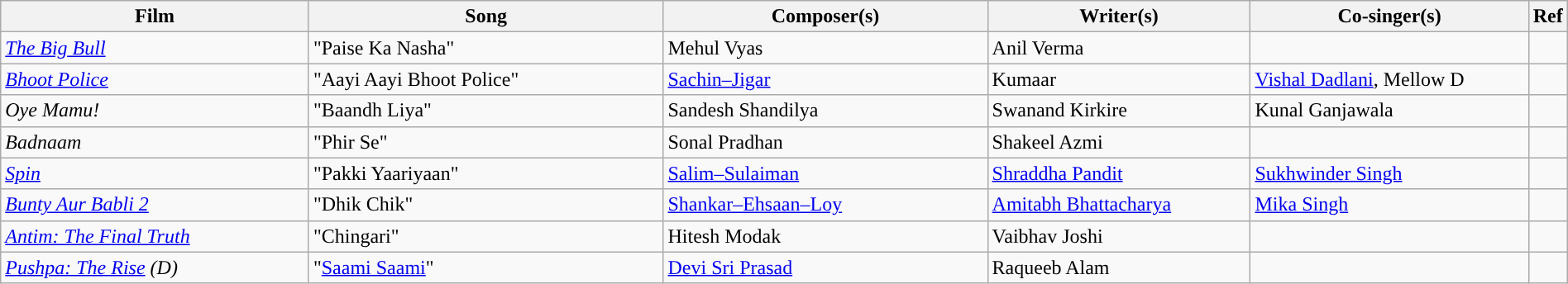<table class="wikitable plainrowheaders" width="100%">
<tr>
<th width=20%>Film</th>
<th width=23%>Song</th>
<th width=21%>Composer(s)</th>
<th width=17%>Writer(s)</th>
<th width=18%>Co-singer(s)</th>
<th width=1%>Ref</th>
</tr>
<tr>
<td><em><a href='#'>The Big Bull</a></em></td>
<td>"Paise Ka Nasha"</td>
<td>Mehul Vyas</td>
<td>Anil Verma</td>
<td></td>
<td></td>
</tr>
<tr>
<td><em><a href='#'>Bhoot Police</a></em></td>
<td>"Aayi Aayi Bhoot Police"</td>
<td><a href='#'>Sachin–Jigar</a></td>
<td>Kumaar</td>
<td><a href='#'>Vishal Dadlani</a>, Mellow D</td>
<td></td>
</tr>
<tr>
<td><em>Oye Mamu!</em></td>
<td>"Baandh Liya"</td>
<td>Sandesh Shandilya</td>
<td>Swanand Kirkire</td>
<td>Kunal Ganjawala</td>
<td></td>
</tr>
<tr>
<td><em>Badnaam</em></td>
<td>"Phir Se"</td>
<td>Sonal Pradhan</td>
<td>Shakeel Azmi</td>
<td></td>
<td></td>
</tr>
<tr>
<td><em><a href='#'>Spin</a></em></td>
<td>"Pakki Yaariyaan"</td>
<td><a href='#'>Salim–Sulaiman</a></td>
<td><a href='#'>Shraddha Pandit</a></td>
<td><a href='#'>Sukhwinder Singh</a></td>
<td></td>
</tr>
<tr>
<td><em><a href='#'>Bunty Aur Babli 2</a></em></td>
<td>"Dhik Chik"</td>
<td><a href='#'>Shankar–Ehsaan–Loy</a></td>
<td><a href='#'>Amitabh Bhattacharya</a></td>
<td><a href='#'>Mika Singh</a></td>
<td></td>
</tr>
<tr>
<td><em><a href='#'>Antim: The Final Truth</a></em></td>
<td>"Chingari"</td>
<td>Hitesh Modak</td>
<td>Vaibhav Joshi</td>
<td></td>
<td></td>
</tr>
<tr>
<td><em><a href='#'>Pushpa: The Rise</a> (D)</em></td>
<td>"<a href='#'>Saami Saami</a>"</td>
<td><a href='#'>Devi Sri Prasad</a></td>
<td>Raqueeb Alam</td>
<td></td>
<td></td>
</tr>
</table>
